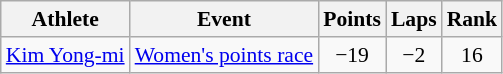<table class=wikitable style="font-size:90%">
<tr>
<th>Athlete</th>
<th>Event</th>
<th>Points</th>
<th>Laps</th>
<th>Rank</th>
</tr>
<tr align=center>
<td align=left><a href='#'>Kim Yong-mi</a></td>
<td align=left><a href='#'>Women's points race</a></td>
<td>−19</td>
<td>−2</td>
<td>16</td>
</tr>
</table>
